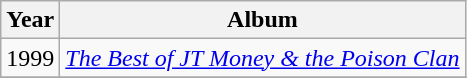<table class="wikitable">
<tr>
<th>Year</th>
<th>Album</th>
</tr>
<tr>
<td>1999</td>
<td><em><a href='#'>The Best of JT Money & the Poison Clan</a></em></td>
</tr>
<tr>
</tr>
</table>
